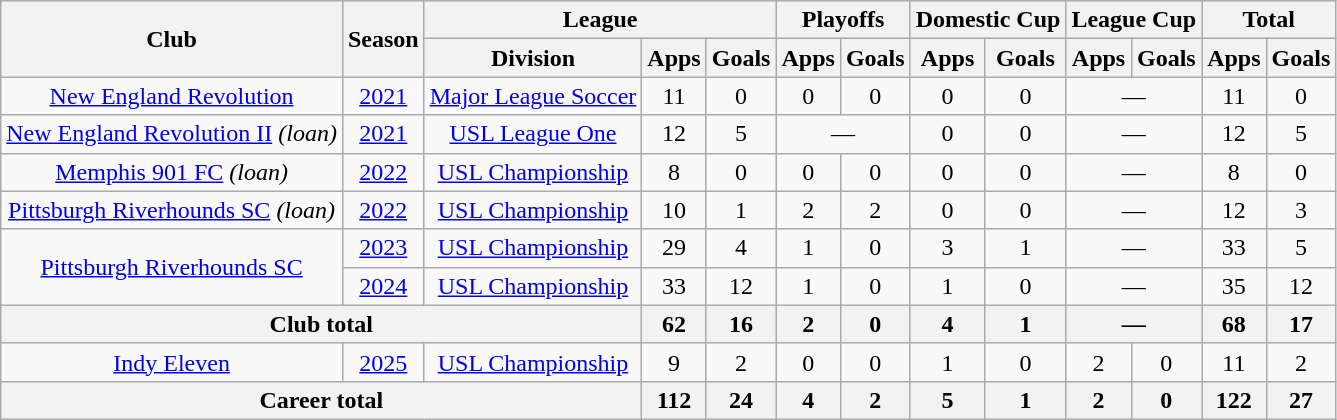<table class=wikitable style=text-align:center>
<tr>
<th rowspan=2>Club</th>
<th rowspan=2>Season</th>
<th colspan=3>League</th>
<th colspan="2">Playoffs</th>
<th colspan="2">Domestic Cup</th>
<th colspan="2">League Cup</th>
<th colspan=2>Total</th>
</tr>
<tr>
<th>Division</th>
<th>Apps</th>
<th>Goals</th>
<th>Apps</th>
<th>Goals</th>
<th>Apps</th>
<th>Goals</th>
<th>Apps</th>
<th>Goals</th>
<th>Apps</th>
<th>Goals</th>
</tr>
<tr>
<td rowspan=1><a href='#'>New England Revolution</a></td>
<td><a href='#'>2021</a></td>
<td><a href='#'>Major League Soccer</a></td>
<td>11</td>
<td>0</td>
<td>0</td>
<td>0</td>
<td>0</td>
<td>0</td>
<td colspan=2>—</td>
<td>11</td>
<td>0</td>
</tr>
<tr>
<td><a href='#'>New England Revolution II</a> <em>(loan)</em></td>
<td><a href='#'>2021</a></td>
<td><a href='#'>USL League One</a></td>
<td>12</td>
<td>5</td>
<td colspan="2">—</td>
<td>0</td>
<td>0</td>
<td colspan="2">—</td>
<td>12</td>
<td>5</td>
</tr>
<tr>
<td><a href='#'>Memphis 901 FC</a> <em>(loan)</em></td>
<td><a href='#'>2022</a></td>
<td><a href='#'>USL Championship</a></td>
<td>8</td>
<td>0</td>
<td>0</td>
<td>0</td>
<td>0</td>
<td>0</td>
<td colspan="2">—</td>
<td>8</td>
<td>0</td>
</tr>
<tr>
<td><a href='#'>Pittsburgh Riverhounds SC</a> <em>(loan)</em></td>
<td><a href='#'>2022</a></td>
<td><a href='#'>USL Championship</a></td>
<td>10</td>
<td>1</td>
<td>2</td>
<td>2</td>
<td>0</td>
<td>0</td>
<td colspan="2">—</td>
<td>12</td>
<td>3</td>
</tr>
<tr>
<td rowspan="2"><a href='#'>Pittsburgh Riverhounds SC</a></td>
<td><a href='#'>2023</a></td>
<td><a href='#'>USL Championship</a></td>
<td>29</td>
<td>4</td>
<td>1</td>
<td>0</td>
<td>3</td>
<td>1</td>
<td colspan="2">—</td>
<td>33</td>
<td>5</td>
</tr>
<tr>
<td><a href='#'>2024</a></td>
<td><a href='#'>USL Championship</a></td>
<td>33</td>
<td>12</td>
<td>1</td>
<td>0</td>
<td>1</td>
<td>0</td>
<td colspan="2">—</td>
<td>35</td>
<td>12</td>
</tr>
<tr>
<th colspan="3">Club total</th>
<th>62</th>
<th>16</th>
<th>2</th>
<th>0</th>
<th>4</th>
<th>1</th>
<th colspan="2">—</th>
<th>68</th>
<th>17</th>
</tr>
<tr>
<td><a href='#'>Indy Eleven</a></td>
<td><a href='#'>2025</a></td>
<td><a href='#'>USL Championship</a></td>
<td>9</td>
<td>2</td>
<td>0</td>
<td>0</td>
<td>1</td>
<td>0</td>
<td>2</td>
<td>0</td>
<td>11</td>
<td>2</td>
</tr>
<tr>
<th colspan="3">Career total</th>
<th>112</th>
<th>24</th>
<th>4</th>
<th>2</th>
<th>5</th>
<th>1</th>
<th>2</th>
<th>0</th>
<th>122</th>
<th>27</th>
</tr>
</table>
